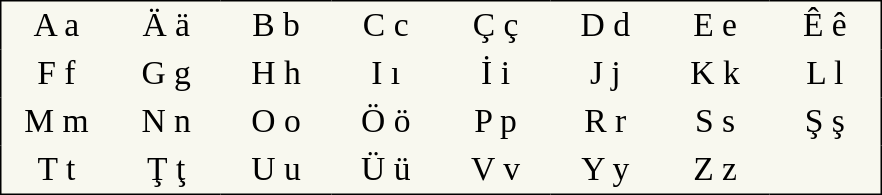<table style="font-size:1.4em; border-color:#000000; border-width:1px; border-style:solid; border-collapse:collapse; background-color:#F8F8EF">
<tr>
<td style="width:3em; text-align:center; padding: 3px;">A a</td>
<td style="width:3em; text-align:center; padding: 3px;">Ä ä</td>
<td style="width:3em; text-align:center; padding: 3px;">B b</td>
<td style="width:3em; text-align:center; padding: 3px;">C c</td>
<td style="width:3em; text-align:center; padding: 3px;">Ç ç</td>
<td style="width:3em; text-align:center; padding: 3px;">D d</td>
<td style="width:3em; text-align:center; padding: 3px;">E e</td>
<td style="width:3em; text-align:center; padding: 3px;">Ê ê</td>
</tr>
<tr>
<td style="width:3em; text-align:center; padding: 3px;">F f</td>
<td style="width:3em; text-align:center; padding: 3px;">G g</td>
<td style="width:3em; text-align:center; padding: 3px;">H h</td>
<td style="width:3em; text-align:center; padding: 3px;">I ı</td>
<td style="width:3em; text-align:center; padding: 3px;">İ i</td>
<td style="width:3em; text-align:center; padding: 3px;">J j</td>
<td style="width:3em; text-align:center; padding: 3px;">K k</td>
<td style="width:3em; text-align:center; padding: 3px;">L l</td>
</tr>
<tr>
<td style="width:3em; text-align:center; padding: 3px;">M m</td>
<td style="width:3em; text-align:center; padding: 3px;">N n</td>
<td style="width:3em; text-align:center; padding: 3px;">O o</td>
<td style="width:3em; text-align:center; padding: 3px;">Ö ö</td>
<td style="width:3em; text-align:center; padding: 3px;">P p</td>
<td style="width:3em; text-align:center; padding: 3px;">R r</td>
<td style="width:3em; text-align:center; padding: 3px;">S s</td>
<td style="width:3em; text-align:center; padding: 3px;">Ş ş</td>
</tr>
<tr>
<td style="width:3em; text-align:center; padding: 3px;">T t</td>
<td style="width:3em; text-align:center; padding: 3px;">Ţ ţ</td>
<td style="width:3em; text-align:center; padding: 3px;">U u</td>
<td style="width:3em; text-align:center; padding: 3px;">Ü ü</td>
<td style="width:3em; text-align:center; padding: 3px;">V v</td>
<td style="width:3em; text-align:center; padding: 3px;">Y y</td>
<td style="width:3em; text-align:center; padding: 3px;">Z z</td>
<td></td>
</tr>
</table>
